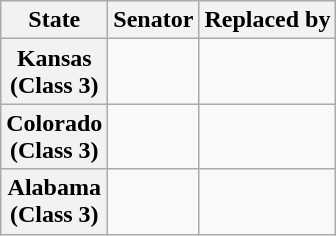<table class="wikitable sortable plainrowheaders">
<tr>
<th scope="col">State</th>
<th scope="col">Senator</th>
<th scope="col">Replaced by</th>
</tr>
<tr>
<th>Kansas<br>(Class 3)</th>
<td></td>
<td></td>
</tr>
<tr>
<th>Colorado<br>(Class 3)</th>
<td></td>
<td></td>
</tr>
<tr>
<th>Alabama<br>(Class 3)</th>
<td></td>
<td></td>
</tr>
</table>
